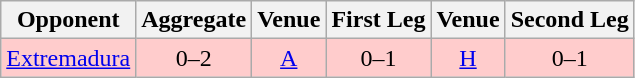<table class="wikitable" style="font-size:100%; text-align:center">
<tr>
<th>Opponent</th>
<th>Aggregate</th>
<th>Venue</th>
<th>First Leg</th>
<th>Venue</th>
<th>Second Leg</th>
</tr>
<tr bgcolor= FFCCCC>
<td><a href='#'>Extremadura</a></td>
<td>0–2</td>
<td><a href='#'>A</a></td>
<td>0–1</td>
<td><a href='#'>H</a></td>
<td>0–1</td>
</tr>
</table>
